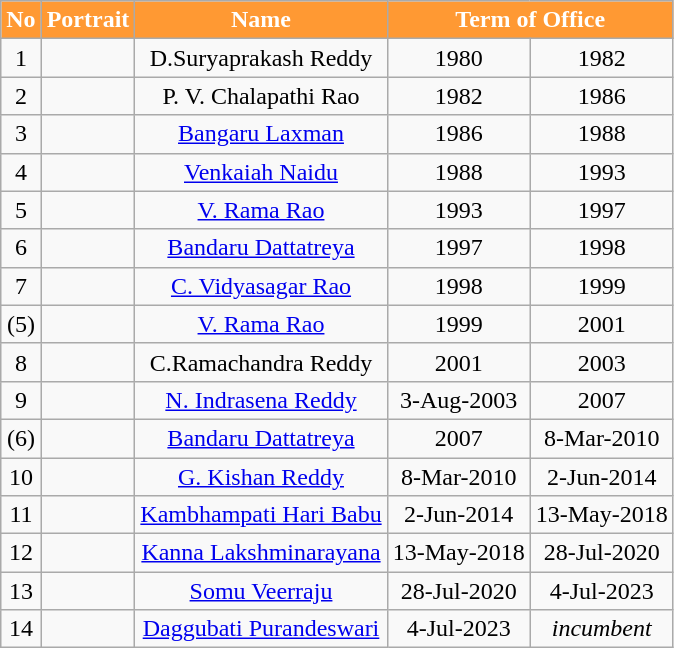<table class="wikitable">
<tr>
<th style="background-color:#FF9933; color:white">No</th>
<th style="background-color:#FF9933; color:white">Portrait</th>
<th style="background-color:#FF9933; color:white">Name</th>
<th colspan="2" style="background-color:#FF9933; color:white">Term of Office</th>
</tr>
<tr style="text-align:center;">
<td>1</td>
<td></td>
<td>D.Suryaprakash Reddy</td>
<td>1980</td>
<td>1982</td>
</tr>
<tr style="text-align:center;">
<td>2</td>
<td></td>
<td>P. V. Chalapathi Rao</td>
<td>1982</td>
<td>1986</td>
</tr>
<tr style="text-align:center;">
<td>3</td>
<td></td>
<td><a href='#'>Bangaru Laxman</a></td>
<td>1986</td>
<td>1988</td>
</tr>
<tr style="text-align:center;">
<td>4</td>
<td></td>
<td><a href='#'>Venkaiah Naidu</a></td>
<td>1988</td>
<td>1993</td>
</tr>
<tr style="text-align:center;">
<td>5</td>
<td></td>
<td><a href='#'>V. Rama Rao</a></td>
<td>1993</td>
<td>1997</td>
</tr>
<tr style="text-align:center;">
<td>6</td>
<td></td>
<td><a href='#'>Bandaru Dattatreya</a></td>
<td>1997</td>
<td>1998</td>
</tr>
<tr style="text-align:center;">
<td>7</td>
<td></td>
<td><a href='#'>C. Vidyasagar Rao</a></td>
<td>1998</td>
<td>1999</td>
</tr>
<tr style="text-align:center;">
<td>(5)</td>
<td></td>
<td><a href='#'>V. Rama Rao</a></td>
<td>1999</td>
<td>2001</td>
</tr>
<tr style="text-align:center;">
<td>8</td>
<td></td>
<td>C.Ramachandra Reddy</td>
<td>2001</td>
<td>2003</td>
</tr>
<tr style="text-align:center;">
<td>9</td>
<td></td>
<td><a href='#'>N. Indrasena Reddy</a></td>
<td>3-Aug-2003</td>
<td>2007</td>
</tr>
<tr style="text-align:center;">
<td>(6)</td>
<td></td>
<td><a href='#'>Bandaru Dattatreya</a></td>
<td>2007</td>
<td>8-Mar-2010</td>
</tr>
<tr style="text-align:center;">
<td>10</td>
<td></td>
<td><a href='#'>G. Kishan Reddy</a></td>
<td>8-Mar-2010</td>
<td>2-Jun-2014</td>
</tr>
<tr style="text-align:center;">
<td>11</td>
<td></td>
<td><a href='#'>Kambhampati Hari Babu</a></td>
<td>2-Jun-2014</td>
<td>13-May-2018</td>
</tr>
<tr style="text-align:center;">
<td>12</td>
<td></td>
<td><a href='#'>Kanna Lakshminarayana</a></td>
<td>13-May-2018</td>
<td>28-Jul-2020</td>
</tr>
<tr style="text-align:center;">
<td>13</td>
<td></td>
<td><a href='#'>Somu Veerraju</a></td>
<td>28-Jul-2020</td>
<td>4-Jul-2023</td>
</tr>
<tr style="text-align:center;">
<td>14</td>
<td></td>
<td><a href='#'>Daggubati Purandeswari</a></td>
<td>4-Jul-2023</td>
<td><em>incumbent</em></td>
</tr>
</table>
